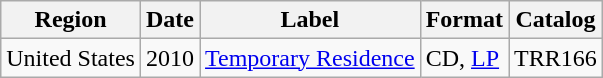<table class="wikitable">
<tr>
<th>Region</th>
<th>Date</th>
<th>Label</th>
<th>Format</th>
<th>Catalog</th>
</tr>
<tr>
<td>United States</td>
<td>2010</td>
<td><a href='#'>Temporary Residence</a></td>
<td>CD, <a href='#'>LP</a></td>
<td>TRR166</td>
</tr>
</table>
